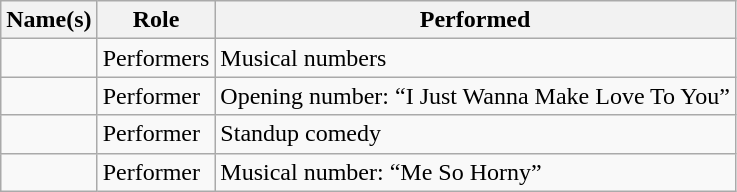<table class="wikitable sortable">
<tr>
<th>Name(s)</th>
<th>Role</th>
<th>Performed</th>
</tr>
<tr>
<td></td>
<td>Performers</td>
<td>Musical numbers</td>
</tr>
<tr>
<td></td>
<td>Performer</td>
<td>Opening number: “I Just Wanna Make Love To You”</td>
</tr>
<tr>
<td></td>
<td>Performer</td>
<td>Standup comedy</td>
</tr>
<tr>
<td></td>
<td>Performer</td>
<td>Musical number: “Me So Horny”</td>
</tr>
</table>
